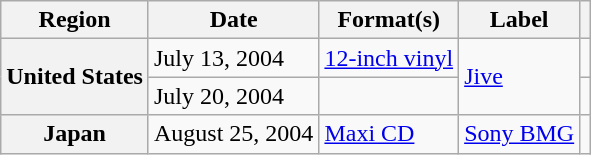<table class="wikitable plainrowheaders">
<tr>
<th scope="col">Region</th>
<th scope="col">Date</th>
<th scope="col">Format(s)</th>
<th scope="col">Label</th>
<th scope="col"></th>
</tr>
<tr>
<th scope="row" rowspan="2">United States</th>
<td>July 13, 2004</td>
<td><a href='#'>12-inch vinyl</a></td>
<td rowspan="2"><a href='#'>Jive</a></td>
<td align="center"></td>
</tr>
<tr>
<td>July 20, 2004</td>
<td></td>
<td align="center"></td>
</tr>
<tr>
<th scope="row">Japan</th>
<td>August 25, 2004</td>
<td><a href='#'>Maxi CD</a></td>
<td><a href='#'>Sony BMG</a></td>
<td align="center"></td>
</tr>
</table>
